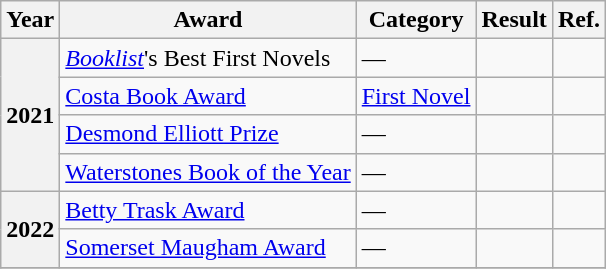<table class="wikitable sortable">
<tr>
<th>Year</th>
<th>Award</th>
<th>Category</th>
<th>Result</th>
<th>Ref.</th>
</tr>
<tr>
<th rowspan="4">2021</th>
<td><em><a href='#'>Booklist</a></em>'s Best First Novels</td>
<td>—</td>
<td></td>
<td></td>
</tr>
<tr>
<td><a href='#'>Costa Book Award</a></td>
<td><a href='#'>First Novel</a></td>
<td></td>
<td></td>
</tr>
<tr>
<td><a href='#'>Desmond Elliott Prize</a></td>
<td>—</td>
<td></td>
<td></td>
</tr>
<tr>
<td><a href='#'>Waterstones Book of the Year</a></td>
<td>—</td>
<td></td>
<td></td>
</tr>
<tr>
<th rowspan="2">2022</th>
<td><a href='#'>Betty Trask Award</a></td>
<td>—</td>
<td></td>
<td></td>
</tr>
<tr>
<td><a href='#'>Somerset Maugham Award</a></td>
<td>—</td>
<td></td>
<td></td>
</tr>
<tr>
</tr>
</table>
